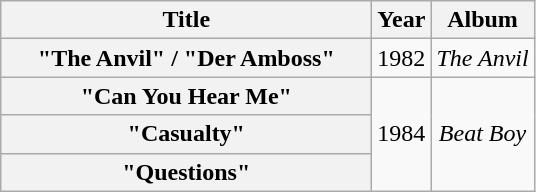<table class="wikitable plainrowheaders" style="text-align:center;">
<tr>
<th scope="col" style="width:15em;">Title</th>
<th scope="col" style="width:2em;">Year</th>
<th>Album</th>
</tr>
<tr>
<th scope="row">"The Anvil" / "Der Amboss" </th>
<td>1982</td>
<td><em>The Anvil</em></td>
</tr>
<tr>
<th scope="row">"Can You Hear Me"</th>
<td rowspan="3">1984</td>
<td rowspan="3"><em>Beat Boy</em></td>
</tr>
<tr>
<th scope="row">"Casualty" </th>
</tr>
<tr>
<th scope="row">"Questions" </th>
</tr>
</table>
